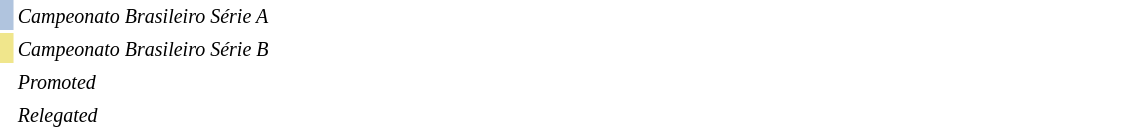<table width=60%>
<tr>
<td style="background:#B0C4DE"></td>
<td style="background:#ffffff"><small> <em>Campeonato Brasileiro Série A</em></small></td>
</tr>
<tr>
<td style="background:#f0e68c"></td>
<td style="background:#ffffff"><small> <em>Campeonato Brasileiro Série B</em></small></td>
</tr>
<tr>
<td></td>
<td><small> <em>Promoted</em></small></td>
</tr>
<tr>
<td></td>
<td><small> <em>Relegated</em></small></td>
</tr>
</table>
